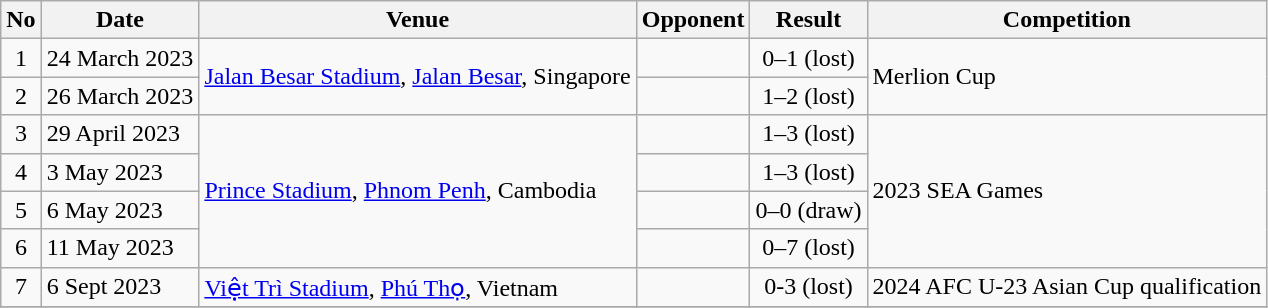<table class="wikitable">
<tr>
<th>No</th>
<th>Date</th>
<th>Venue</th>
<th>Opponent</th>
<th>Result</th>
<th>Competition</th>
</tr>
<tr>
<td align="center">1</td>
<td>24 March 2023</td>
<td rowspan="2"><a href='#'>Jalan Besar Stadium</a>, <a href='#'>Jalan Besar</a>, Singapore</td>
<td></td>
<td align="center">0–1 (lost)</td>
<td rowspan="2">Merlion Cup</td>
</tr>
<tr>
<td align="center">2</td>
<td>26 March 2023</td>
<td></td>
<td align="center">1–2 (lost)</td>
</tr>
<tr>
<td align=center>3</td>
<td>29 April 2023</td>
<td rowspan="4"><a href='#'>Prince Stadium</a>, <a href='#'>Phnom Penh</a>, Cambodia</td>
<td></td>
<td align=center>1–3 (lost)</td>
<td rowspan="4">2023 SEA Games</td>
</tr>
<tr>
<td align=center>4</td>
<td>3 May 2023</td>
<td></td>
<td align=center>1–3 (lost)</td>
</tr>
<tr>
<td align=center>5</td>
<td>6 May 2023</td>
<td></td>
<td align=center>0–0 (draw)</td>
</tr>
<tr>
<td align=center>6</td>
<td>11 May 2023</td>
<td></td>
<td align=center>0–7 (lost)</td>
</tr>
<tr>
<td align=center>7</td>
<td>6 Sept 2023</td>
<td><a href='#'>Việt Trì Stadium</a>, <a href='#'>Phú Thọ</a>, Vietnam</td>
<td></td>
<td align=center>0-3 (lost)</td>
<td>2024 AFC U-23 Asian Cup qualification</td>
</tr>
<tr>
</tr>
</table>
